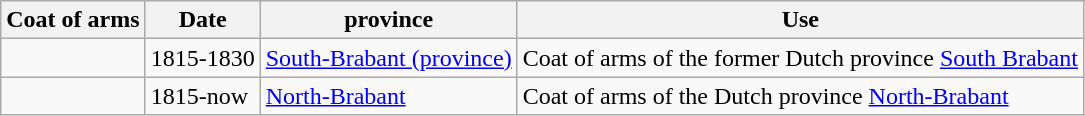<table class="wikitable">
<tr>
<th>Coat of arms</th>
<th>Date</th>
<th>province</th>
<th>Use</th>
</tr>
<tr>
<td></td>
<td>1815-1830</td>
<td><a href='#'>South-Brabant (province)</a></td>
<td>Coat of arms of the former Dutch province <a href='#'>South Brabant</a></td>
</tr>
<tr>
<td></td>
<td>1815-now</td>
<td><a href='#'>North-Brabant</a></td>
<td>Coat of arms of the Dutch province <a href='#'>North-Brabant</a></td>
</tr>
</table>
